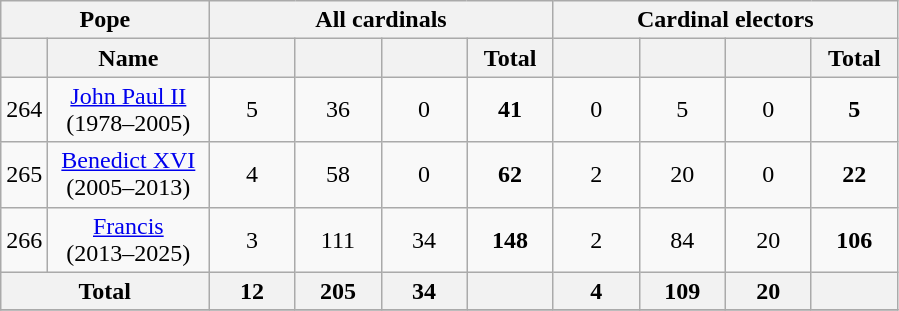<table class="wikitable sortable" style="text-align:center">
<tr>
<th scope="colgroup" colspan="2">Pope</th>
<th scope="colgroup" colspan="4">All cardinals</th>
<th scope="colgroup" colspan="4">Cardinal electors</th>
</tr>
<tr>
<th scope="col"></th>
<th scope="col" width="100">Name</th>
<th scope="col" width="50"></th>
<th scope="col" width="50"></th>
<th scope="col" width="50"></th>
<th scope="col" width="50">Total</th>
<th scope="col" width="50"></th>
<th scope="col" width="50"></th>
<th scope="col" width="50"></th>
<th scope="col" width="50">Total</th>
</tr>
<tr>
<td>264</td>
<td scope="row" data-sort-value="John Paul 02"><a href='#'>John Paul II</a><br><span>(1978–2005)</span></td>
<td>5</td>
<td>36</td>
<td>0</td>
<td><strong>41</strong> </td>
<td>0</td>
<td>5</td>
<td>0</td>
<td><strong>5</strong> </td>
</tr>
<tr>
<td>265</td>
<td scope="row" data-sort-value="Benedict 16"><a href='#'>Benedict XVI</a><br><span>(2005–2013)</span></td>
<td>4</td>
<td>58</td>
<td>0</td>
<td><strong>62</strong> </td>
<td>2</td>
<td>20</td>
<td>0</td>
<td><strong>22</strong> </td>
</tr>
<tr>
<td>266</td>
<td scope="row" data-sort-value="Francis"><a href='#'>Francis</a><br><span>(2013–2025)</span></td>
<td>3</td>
<td>111</td>
<td>34</td>
<td><strong>148</strong> </td>
<td>2</td>
<td>84</td>
<td>20</td>
<td><strong>106</strong><br></td>
</tr>
<tr>
<th scope="row" colspan="2">Total</th>
<th>12</th>
<th>205</th>
<th>34</th>
<th></th>
<th>4</th>
<th>109</th>
<th>20</th>
<th></th>
</tr>
<tr>
</tr>
</table>
